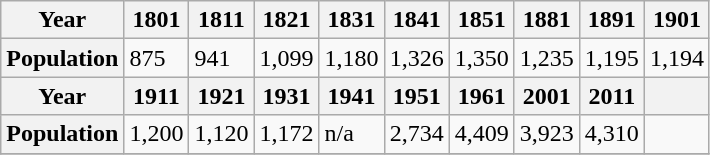<table border="1" class="wikitable" align="center">
<tr>
<th>Year</th>
<th>1801</th>
<th>1811</th>
<th>1821</th>
<th>1831</th>
<th>1841</th>
<th>1851</th>
<th>1881</th>
<th>1891</th>
<th>1901</th>
</tr>
<tr>
<th>Population</th>
<td>875</td>
<td>941</td>
<td>1,099</td>
<td>1,180</td>
<td>1,326</td>
<td>1,350</td>
<td>1,235</td>
<td>1,195</td>
<td>1,194</td>
</tr>
<tr>
<th>Year</th>
<th>1911</th>
<th>1921</th>
<th>1931</th>
<th>1941</th>
<th>1951</th>
<th>1961</th>
<th>2001</th>
<th>2011</th>
<th></th>
</tr>
<tr>
<th>Population</th>
<td>1,200</td>
<td>1,120</td>
<td>1,172</td>
<td>n/a</td>
<td>2,734</td>
<td>4,409</td>
<td>3,923</td>
<td>4,310</td>
<td></td>
</tr>
<tr>
</tr>
</table>
